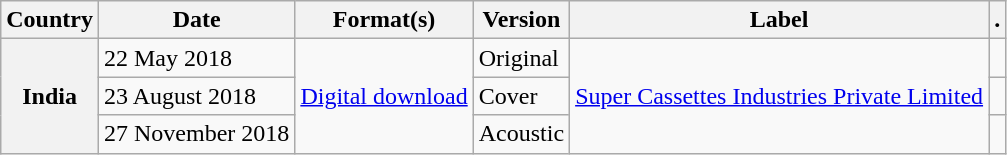<table class="wikitable plainrowheaders">
<tr>
<th scope="col">Country</th>
<th scope="col">Date</th>
<th scope="col">Format(s)</th>
<th>Version</th>
<th scope="col">Label</th>
<th scope="col">.</th>
</tr>
<tr>
<th rowspan="3" scope="row">India</th>
<td>22 May 2018</td>
<td rowspan="3"><a href='#'>Digital download</a></td>
<td>Original</td>
<td rowspan="3"><a href='#'>Super Cassettes Industries Private Limited</a></td>
<td></td>
</tr>
<tr>
<td>23 August 2018</td>
<td>Cover</td>
<td></td>
</tr>
<tr>
<td>27 November 2018</td>
<td>Acoustic</td>
<td></td>
</tr>
</table>
